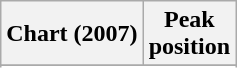<table class="wikitable sortable plainrowheaders" style="text-align:center">
<tr>
<th>Chart (2007)</th>
<th>Peak<br>position</th>
</tr>
<tr>
</tr>
<tr>
</tr>
<tr>
</tr>
<tr>
</tr>
</table>
